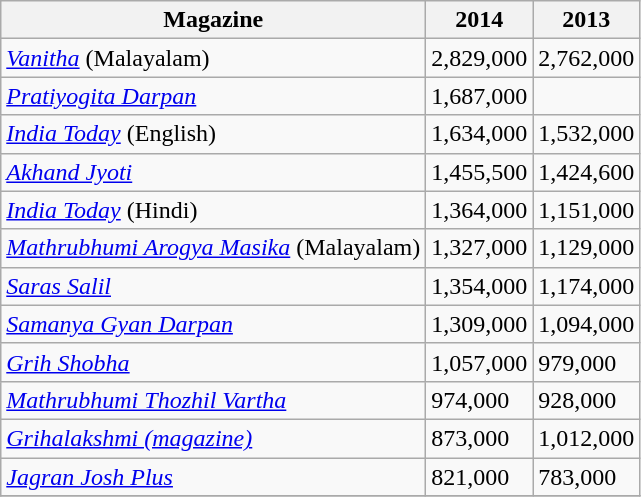<table class="wikitable">
<tr>
<th>Magazine</th>
<th>2014</th>
<th>2013</th>
</tr>
<tr>
<td><em><a href='#'>Vanitha</a></em> (Malayalam)</td>
<td>2,829,000</td>
<td>2,762,000</td>
</tr>
<tr>
<td><em><a href='#'>Pratiyogita Darpan</a></em></td>
<td>1,687,000</td>
<td></td>
</tr>
<tr>
<td><em><a href='#'>India Today</a></em> (English)</td>
<td>1,634,000</td>
<td>1,532,000</td>
</tr>
<tr>
<td><em><a href='#'>Akhand Jyoti</a></em></td>
<td>1,455,500</td>
<td>1,424,600</td>
</tr>
<tr>
<td><em><a href='#'>India Today</a></em> (Hindi)</td>
<td>1,364,000</td>
<td>1,151,000</td>
</tr>
<tr>
<td><em><a href='#'>Mathrubhumi Arogya Masika</a></em> (Malayalam)</td>
<td>1,327,000</td>
<td>1,129,000</td>
</tr>
<tr>
<td><em><a href='#'>Saras Salil</a></em></td>
<td>1,354,000</td>
<td>1,174,000</td>
</tr>
<tr>
<td><em><a href='#'>Samanya Gyan Darpan</a></em></td>
<td>1,309,000</td>
<td>1,094,000</td>
</tr>
<tr>
<td><em><a href='#'>Grih Shobha</a></em></td>
<td>1,057,000</td>
<td>979,000</td>
</tr>
<tr>
<td><em><a href='#'>Mathrubhumi Thozhil Vartha</a></em></td>
<td>974,000</td>
<td>928,000</td>
</tr>
<tr>
<td><em><a href='#'>Grihalakshmi (magazine)</a></em></td>
<td>873,000</td>
<td>1,012,000</td>
</tr>
<tr>
<td><em><a href='#'>Jagran Josh Plus</a></em></td>
<td>821,000</td>
<td>783,000</td>
</tr>
<tr>
</tr>
</table>
